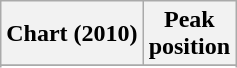<table class="wikitable sortable plainrowheaders" style="text-align:center">
<tr>
<th scope="col">Chart (2010)</th>
<th scope="col">Peak<br>position</th>
</tr>
<tr>
</tr>
<tr>
</tr>
<tr>
</tr>
<tr>
</tr>
</table>
